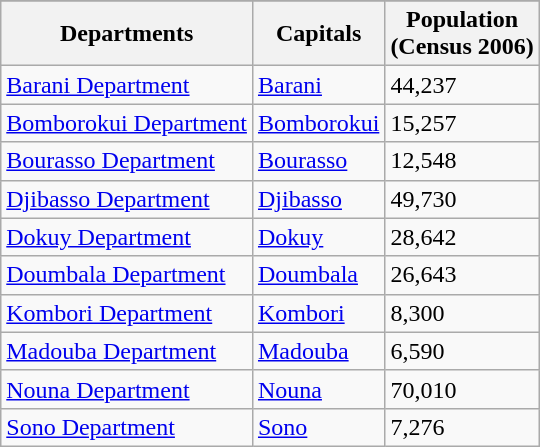<table class="wikitable">
<tr>
</tr>
<tr>
<th>Departments</th>
<th>Capitals</th>
<th>Population <br>(Census 2006)</th>
</tr>
<tr>
<td><a href='#'>Barani Department</a></td>
<td><a href='#'>Barani</a></td>
<td>44,237</td>
</tr>
<tr>
<td><a href='#'>Bomborokui Department</a></td>
<td><a href='#'>Bomborokui</a></td>
<td>15,257</td>
</tr>
<tr>
<td><a href='#'>Bourasso Department</a></td>
<td><a href='#'>Bourasso</a></td>
<td>12,548</td>
</tr>
<tr>
<td><a href='#'>Djibasso Department</a></td>
<td><a href='#'>Djibasso</a></td>
<td>49,730</td>
</tr>
<tr>
<td><a href='#'>Dokuy Department</a></td>
<td><a href='#'>Dokuy</a></td>
<td>28,642</td>
</tr>
<tr>
<td><a href='#'>Doumbala Department</a></td>
<td><a href='#'>Doumbala</a></td>
<td>26,643</td>
</tr>
<tr>
<td><a href='#'>Kombori Department</a></td>
<td><a href='#'>Kombori</a></td>
<td>8,300</td>
</tr>
<tr>
<td><a href='#'>Madouba Department</a></td>
<td><a href='#'>Madouba</a></td>
<td>6,590</td>
</tr>
<tr>
<td><a href='#'>Nouna Department</a></td>
<td><a href='#'>Nouna</a></td>
<td>70,010</td>
</tr>
<tr>
<td><a href='#'>Sono Department</a></td>
<td><a href='#'>Sono</a></td>
<td>7,276</td>
</tr>
</table>
